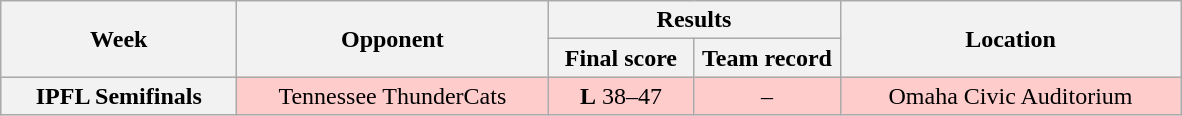<table class="wikitable">
<tr>
<th rowspan="2" width="150">Week</th>
<th rowspan="2" width="200">Opponent</th>
<th colspan="2" width="180">Results</th>
<th rowspan="2" width="220">Location</th>
</tr>
<tr>
<th width="90">Final score</th>
<th width="90">Team record</th>
</tr>
<tr align="center" bgcolor="#FFCCCC">
<th>IPFL Semifinals</th>
<td align="center">Tennessee ThunderCats</td>
<td align="center"><strong>L</strong> 38–47</td>
<td align="center">–</td>
<td align="center">Omaha Civic Auditorium</td>
</tr>
</table>
